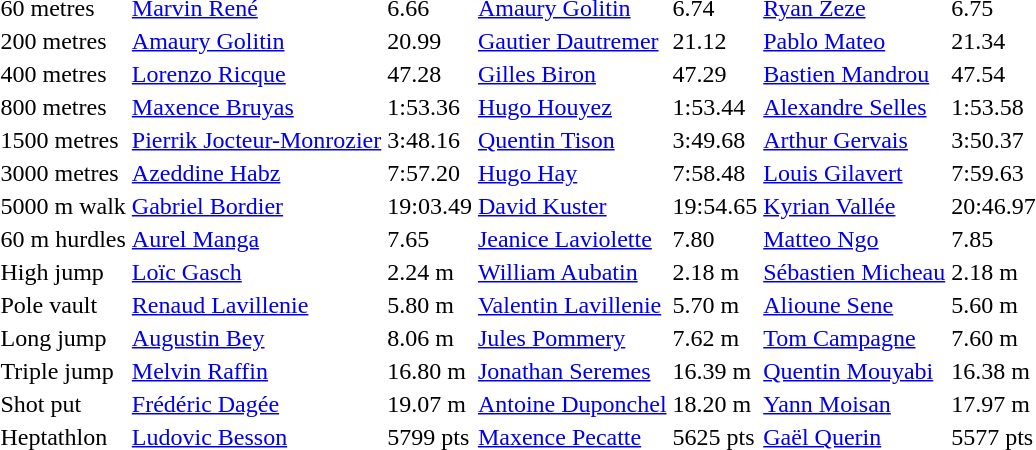<table>
<tr>
<td>60 metres</td>
<td><a href='#'>Marvin René</a></td>
<td>6.66</td>
<td><a href='#'>Amaury Golitin</a></td>
<td>6.74</td>
<td><a href='#'>Ryan Zeze</a></td>
<td>6.75</td>
</tr>
<tr>
<td>200 metres</td>
<td><a href='#'>Amaury Golitin</a></td>
<td>20.99</td>
<td><a href='#'>Gautier Dautremer</a></td>
<td>21.12</td>
<td><a href='#'>Pablo Mateo</a></td>
<td>21.34</td>
</tr>
<tr>
<td>400 metres</td>
<td><a href='#'>Lorenzo Ricque</a></td>
<td>47.28</td>
<td><a href='#'>Gilles Biron</a></td>
<td>47.29</td>
<td><a href='#'>Bastien Mandrou</a></td>
<td>47.54</td>
</tr>
<tr>
<td>800 metres</td>
<td><a href='#'>Maxence Bruyas</a></td>
<td>1:53.36</td>
<td><a href='#'>Hugo Houyez</a></td>
<td>1:53.44</td>
<td><a href='#'>Alexandre Selles</a></td>
<td>1:53.58</td>
</tr>
<tr>
<td>1500 metres</td>
<td><a href='#'>Pierrik Jocteur-Monrozier</a></td>
<td>3:48.16</td>
<td><a href='#'>Quentin Tison</a></td>
<td>3:49.68</td>
<td><a href='#'>Arthur Gervais</a></td>
<td>3:50.37</td>
</tr>
<tr>
<td>3000 metres</td>
<td><a href='#'>Azeddine Habz</a></td>
<td>7:57.20</td>
<td><a href='#'>Hugo Hay</a></td>
<td>7:58.48</td>
<td><a href='#'>Louis Gilavert</a></td>
<td>7:59.63</td>
</tr>
<tr>
<td>5000 m walk</td>
<td><a href='#'>Gabriel Bordier</a></td>
<td>19:03.49</td>
<td><a href='#'>David Kuster</a></td>
<td>19:54.65</td>
<td><a href='#'>Kyrian Vallée</a></td>
<td>20:46.97</td>
</tr>
<tr>
<td>60 m hurdles</td>
<td><a href='#'>Aurel Manga</a></td>
<td>7.65</td>
<td><a href='#'>Jeanice Laviolette</a></td>
<td>7.80</td>
<td><a href='#'>Matteo Ngo</a></td>
<td>7.85</td>
</tr>
<tr>
<td>High jump</td>
<td><a href='#'>Loïc Gasch</a></td>
<td>2.24 m</td>
<td><a href='#'>William Aubatin</a></td>
<td>2.18 m</td>
<td><a href='#'>Sébastien Micheau</a></td>
<td>2.18 m</td>
</tr>
<tr>
<td>Pole vault</td>
<td><a href='#'>Renaud Lavillenie</a></td>
<td>5.80 m</td>
<td><a href='#'>Valentin Lavillenie</a></td>
<td>5.70 m</td>
<td><a href='#'>Alioune Sene</a></td>
<td>5.60 m</td>
</tr>
<tr>
<td>Long jump</td>
<td><a href='#'>Augustin Bey</a></td>
<td>8.06 m</td>
<td><a href='#'>Jules Pommery</a></td>
<td>7.62 m</td>
<td><a href='#'>Tom Campagne</a></td>
<td>7.60 m</td>
</tr>
<tr>
<td>Triple jump</td>
<td><a href='#'>Melvin Raffin</a></td>
<td>16.80 m</td>
<td><a href='#'>Jonathan Seremes</a></td>
<td>16.39 m</td>
<td><a href='#'>Quentin Mouyabi</a></td>
<td>16.38 m</td>
</tr>
<tr>
<td>Shot put</td>
<td><a href='#'>Frédéric Dagée</a></td>
<td>19.07 m</td>
<td><a href='#'>Antoine Duponchel</a></td>
<td>18.20 m</td>
<td><a href='#'>Yann Moisan</a></td>
<td>17.97 m</td>
</tr>
<tr>
<td>Heptathlon</td>
<td><a href='#'>Ludovic Besson</a></td>
<td>5799 pts</td>
<td><a href='#'>Maxence Pecatte</a></td>
<td>5625 pts</td>
<td><a href='#'>Gaël Querin</a></td>
<td>5577 pts</td>
</tr>
</table>
